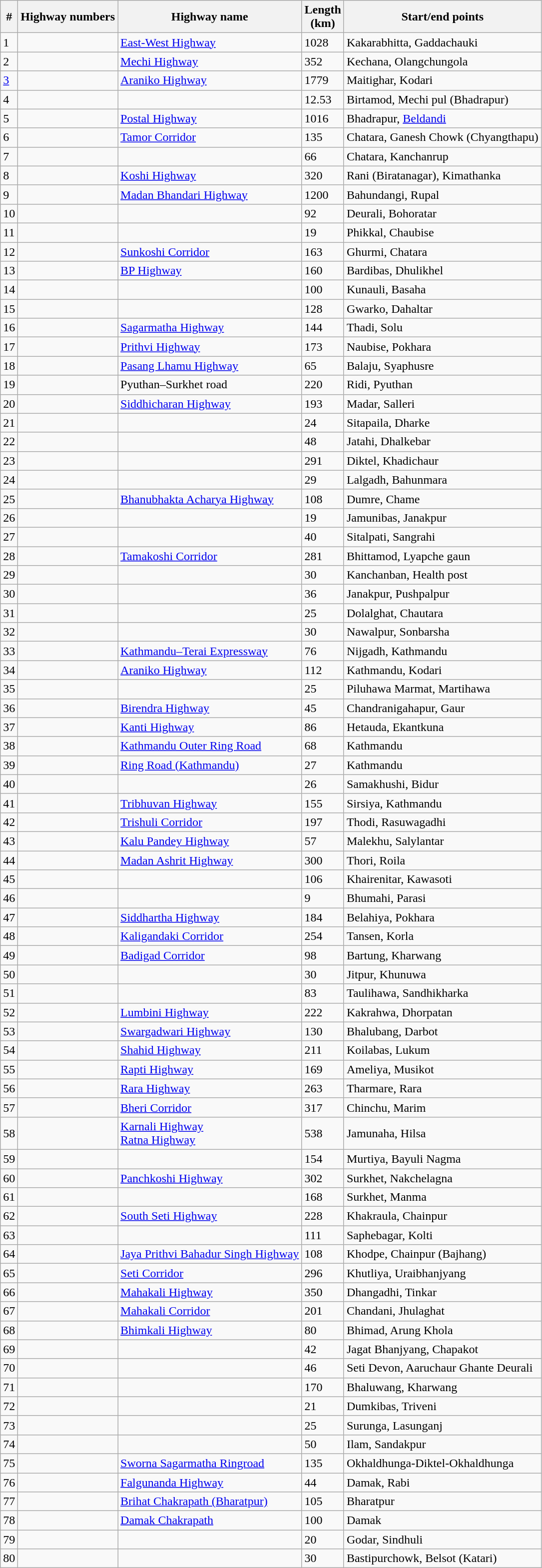<table class="wikitable sortable">
<tr>
<th>#</th>
<th>Highway numbers</th>
<th>Highway name</th>
<th>Length<br>(km)</th>
<th>Start/end points</th>
</tr>
<tr>
<td>1</td>
<td></td>
<td><a href='#'>East-West Highway</a></td>
<td>1028</td>
<td>Kakarabhitta, Gaddachauki</td>
</tr>
<tr>
<td>2</td>
<td></td>
<td><a href='#'>Mechi Highway</a></td>
<td>352</td>
<td>Kechana, Olangchungola</td>
</tr>
<tr>
<td><a href='#'>3</a></td>
<td></td>
<td><a href='#'>Araniko Highway</a></td>
<td>1779</td>
<td>Maitighar, Kodari</td>
</tr>
<tr>
<td>4</td>
<td></td>
<td></td>
<td>12.53</td>
<td>Birtamod, Mechi pul (Bhadrapur)</td>
</tr>
<tr>
<td>5</td>
<td></td>
<td><a href='#'>Postal Highway</a></td>
<td>1016</td>
<td>Bhadrapur, <a href='#'>Beldandi</a></td>
</tr>
<tr>
<td>6</td>
<td></td>
<td><a href='#'>Tamor Corridor</a></td>
<td>135</td>
<td>Chatara, Ganesh Chowk (Chyangthapu)</td>
</tr>
<tr>
<td>7</td>
<td></td>
<td></td>
<td>66</td>
<td>Chatara, Kanchanrup</td>
</tr>
<tr>
<td>8</td>
<td></td>
<td><a href='#'>Koshi Highway</a></td>
<td>320</td>
<td>Rani (Biratanagar), Kimathanka</td>
</tr>
<tr>
<td>9</td>
<td></td>
<td><a href='#'>Madan Bhandari Highway</a></td>
<td>1200</td>
<td>Bahundangi, Rupal</td>
</tr>
<tr>
<td>10</td>
<td></td>
<td></td>
<td>92</td>
<td>Deurali, Bohoratar</td>
</tr>
<tr>
<td>11</td>
<td></td>
<td></td>
<td>19</td>
<td>Phikkal, Chaubise</td>
</tr>
<tr>
<td>12</td>
<td></td>
<td><a href='#'>Sunkoshi Corridor</a></td>
<td>163</td>
<td>Ghurmi, Chatara</td>
</tr>
<tr>
<td>13</td>
<td></td>
<td><a href='#'>BP Highway</a></td>
<td>160</td>
<td>Bardibas, Dhulikhel</td>
</tr>
<tr>
<td>14</td>
<td></td>
<td></td>
<td>100</td>
<td>Kunauli, Basaha</td>
</tr>
<tr>
<td>15</td>
<td></td>
<td></td>
<td>128</td>
<td>Gwarko, Dahaltar</td>
</tr>
<tr>
<td>16</td>
<td></td>
<td><a href='#'>Sagarmatha Highway</a></td>
<td>144</td>
<td>Thadi, Solu</td>
</tr>
<tr>
<td>17</td>
<td></td>
<td><a href='#'>Prithvi Highway</a></td>
<td>173</td>
<td>Naubise, Pokhara</td>
</tr>
<tr>
<td>18</td>
<td></td>
<td><a href='#'>Pasang Lhamu Highway</a></td>
<td>65</td>
<td>Balaju, Syaphusre</td>
</tr>
<tr>
<td>19</td>
<td></td>
<td>Pyuthan–Surkhet road</td>
<td>220</td>
<td>Ridi, Pyuthan</td>
</tr>
<tr>
<td>20</td>
<td></td>
<td><a href='#'>Siddhicharan Highway</a></td>
<td>193</td>
<td>Madar, Salleri</td>
</tr>
<tr>
<td>21</td>
<td></td>
<td></td>
<td>24</td>
<td>Sitapaila, Dharke</td>
</tr>
<tr>
<td>22</td>
<td></td>
<td></td>
<td>48</td>
<td>Jatahi, Dhalkebar</td>
</tr>
<tr>
<td>23</td>
<td></td>
<td></td>
<td>291</td>
<td>Diktel, Khadichaur</td>
</tr>
<tr>
<td>24</td>
<td></td>
<td></td>
<td>29</td>
<td>Lalgadh, Bahunmara</td>
</tr>
<tr>
<td>25</td>
<td></td>
<td><a href='#'>Bhanubhakta Acharya Highway</a></td>
<td>108</td>
<td>Dumre, Chame</td>
</tr>
<tr>
<td>26</td>
<td></td>
<td></td>
<td>19</td>
<td>Jamunibas, Janakpur</td>
</tr>
<tr>
<td>27</td>
<td></td>
<td></td>
<td>40</td>
<td>Sitalpati, Sangrahi</td>
</tr>
<tr>
<td>28</td>
<td></td>
<td><a href='#'>Tamakoshi Corridor</a></td>
<td>281</td>
<td>Bhittamod, Lyapche gaun</td>
</tr>
<tr>
<td>29</td>
<td></td>
<td></td>
<td>30</td>
<td>Kanchanban, Health post</td>
</tr>
<tr>
<td>30</td>
<td></td>
<td></td>
<td>36</td>
<td>Janakpur, Pushpalpur</td>
</tr>
<tr>
<td>31</td>
<td></td>
<td></td>
<td>25</td>
<td>Dolalghat, Chautara</td>
</tr>
<tr>
<td>32</td>
<td></td>
<td></td>
<td>30</td>
<td>Nawalpur, Sonbarsha</td>
</tr>
<tr>
<td>33</td>
<td></td>
<td><a href='#'>Kathmandu–Terai Expressway</a></td>
<td>76</td>
<td>Nijgadh, Kathmandu</td>
</tr>
<tr>
<td>34</td>
<td></td>
<td><a href='#'>Araniko Highway</a></td>
<td>112</td>
<td>Kathmandu, Kodari</td>
</tr>
<tr>
<td>35</td>
<td></td>
<td></td>
<td>25</td>
<td>Piluhawa Marmat, Martihawa</td>
</tr>
<tr>
<td>36</td>
<td></td>
<td><a href='#'>Birendra Highway</a></td>
<td>45</td>
<td>Chandranigahapur, Gaur</td>
</tr>
<tr>
<td>37</td>
<td></td>
<td><a href='#'>Kanti Highway</a></td>
<td>86</td>
<td>Hetauda, Ekantkuna</td>
</tr>
<tr>
<td>38</td>
<td></td>
<td><a href='#'>Kathmandu Outer Ring Road</a></td>
<td>68</td>
<td>Kathmandu</td>
</tr>
<tr>
<td>39</td>
<td></td>
<td><a href='#'>Ring Road (Kathmandu)</a></td>
<td>27</td>
<td>Kathmandu</td>
</tr>
<tr>
<td>40</td>
<td></td>
<td></td>
<td>26</td>
<td>Samakhushi, Bidur</td>
</tr>
<tr>
<td>41</td>
<td></td>
<td><a href='#'>Tribhuvan Highway</a></td>
<td>155</td>
<td>Sirsiya, Kathmandu</td>
</tr>
<tr>
<td>42</td>
<td></td>
<td><a href='#'>Trishuli Corridor</a></td>
<td>197</td>
<td>Thodi, Rasuwagadhi</td>
</tr>
<tr>
<td>43</td>
<td></td>
<td><a href='#'>Kalu Pandey Highway</a></td>
<td>57</td>
<td>Malekhu, Salylantar</td>
</tr>
<tr>
<td>44</td>
<td></td>
<td><a href='#'>Madan Ashrit Highway</a></td>
<td>300</td>
<td>Thori, Roila</td>
</tr>
<tr>
<td>45</td>
<td></td>
<td></td>
<td>106</td>
<td>Khairenitar, Kawasoti</td>
</tr>
<tr>
<td>46</td>
<td></td>
<td></td>
<td>9</td>
<td>Bhumahi, Parasi</td>
</tr>
<tr>
<td>47</td>
<td></td>
<td><a href='#'>Siddhartha Highway</a></td>
<td>184</td>
<td>Belahiya, Pokhara</td>
</tr>
<tr>
<td>48</td>
<td></td>
<td><a href='#'>Kaligandaki Corridor</a></td>
<td>254</td>
<td>Tansen, Korla</td>
</tr>
<tr>
<td>49</td>
<td></td>
<td><a href='#'>Badigad Corridor</a></td>
<td>98</td>
<td>Bartung, Kharwang</td>
</tr>
<tr>
<td>50</td>
<td></td>
<td></td>
<td>30</td>
<td>Jitpur, Khunuwa</td>
</tr>
<tr>
<td>51</td>
<td></td>
<td></td>
<td>83</td>
<td>Taulihawa, Sandhikharka</td>
</tr>
<tr>
<td>52</td>
<td></td>
<td><a href='#'>Lumbini Highway</a></td>
<td>222</td>
<td>Kakrahwa, Dhorpatan</td>
</tr>
<tr>
<td>53</td>
<td></td>
<td><a href='#'>Swargadwari Highway</a></td>
<td>130</td>
<td>Bhalubang, Darbot</td>
</tr>
<tr>
<td>54</td>
<td></td>
<td><a href='#'>Shahid Highway</a></td>
<td>211</td>
<td>Koilabas, Lukum</td>
</tr>
<tr>
<td>55</td>
<td></td>
<td><a href='#'>Rapti Highway</a></td>
<td>169</td>
<td>Ameliya, Musikot</td>
</tr>
<tr>
<td>56</td>
<td></td>
<td><a href='#'>Rara Highway</a></td>
<td>263</td>
<td>Tharmare, Rara</td>
</tr>
<tr>
<td>57</td>
<td></td>
<td><a href='#'>Bheri Corridor</a></td>
<td>317</td>
<td>Chinchu, Marim</td>
</tr>
<tr>
<td>58</td>
<td></td>
<td><a href='#'>Karnali Highway</a><br><a href='#'>Ratna Highway</a></td>
<td>538</td>
<td>Jamunaha, Hilsa</td>
</tr>
<tr>
<td>59</td>
<td></td>
<td></td>
<td>154</td>
<td>Murtiya, Bayuli Nagma</td>
</tr>
<tr>
<td>60</td>
<td></td>
<td><a href='#'>Panchkoshi Highway</a></td>
<td>302</td>
<td>Surkhet, Nakchelagna</td>
</tr>
<tr>
<td>61</td>
<td></td>
<td></td>
<td>168</td>
<td>Surkhet, Manma</td>
</tr>
<tr>
<td>62</td>
<td></td>
<td><a href='#'>South Seti Highway</a></td>
<td>228</td>
<td>Khakraula, Chainpur</td>
</tr>
<tr>
<td>63</td>
<td></td>
<td></td>
<td>111</td>
<td>Saphebagar, Kolti</td>
</tr>
<tr>
<td>64</td>
<td></td>
<td><a href='#'>Jaya Prithvi Bahadur Singh Highway</a></td>
<td>108</td>
<td>Khodpe, Chainpur (Bajhang)</td>
</tr>
<tr>
<td>65</td>
<td></td>
<td><a href='#'>Seti Corridor</a></td>
<td>296</td>
<td>Khutliya, Uraibhanjyang</td>
</tr>
<tr>
<td>66</td>
<td></td>
<td><a href='#'>Mahakali Highway</a></td>
<td>350</td>
<td>Dhangadhi, Tinkar</td>
</tr>
<tr>
<td>67</td>
<td></td>
<td><a href='#'>Mahakali Corridor</a></td>
<td>201</td>
<td>Chandani, Jhulaghat</td>
</tr>
<tr>
<td>68</td>
<td></td>
<td><a href='#'>Bhimkali Highway</a></td>
<td>80</td>
<td>Bhimad, Arung Khola</td>
</tr>
<tr>
<td>69</td>
<td></td>
<td></td>
<td>42</td>
<td>Jagat Bhanjyang, Chapakot</td>
</tr>
<tr>
<td>70</td>
<td></td>
<td></td>
<td>46</td>
<td>Seti Devon, Aaruchaur Ghante Deurali</td>
</tr>
<tr>
<td>71</td>
<td></td>
<td></td>
<td>170</td>
<td>Bhaluwang, Kharwang</td>
</tr>
<tr>
<td>72</td>
<td></td>
<td></td>
<td>21</td>
<td>Dumkibas, Triveni</td>
</tr>
<tr>
<td>73</td>
<td></td>
<td></td>
<td>25</td>
<td>Surunga, Lasunganj</td>
</tr>
<tr>
<td>74</td>
<td></td>
<td></td>
<td>50</td>
<td>Ilam, Sandakpur</td>
</tr>
<tr>
<td>75</td>
<td></td>
<td><a href='#'>Sworna Sagarmatha Ringroad</a></td>
<td>135</td>
<td>Okhaldhunga-Diktel-Okhaldhunga</td>
</tr>
<tr>
<td>76</td>
<td></td>
<td><a href='#'>Falgunanda Highway</a></td>
<td>44</td>
<td>Damak, Rabi</td>
</tr>
<tr>
<td>77</td>
<td></td>
<td><a href='#'>Brihat Chakrapath (Bharatpur)</a></td>
<td>105</td>
<td>Bharatpur</td>
</tr>
<tr>
<td>78</td>
<td></td>
<td><a href='#'>Damak Chakrapath</a></td>
<td>100</td>
<td>Damak</td>
</tr>
<tr>
<td>79</td>
<td></td>
<td></td>
<td>20</td>
<td>Godar, Sindhuli</td>
</tr>
<tr>
<td>80</td>
<td></td>
<td></td>
<td>30</td>
<td>Bastipurchowk, Belsot (Katari)</td>
</tr>
</table>
